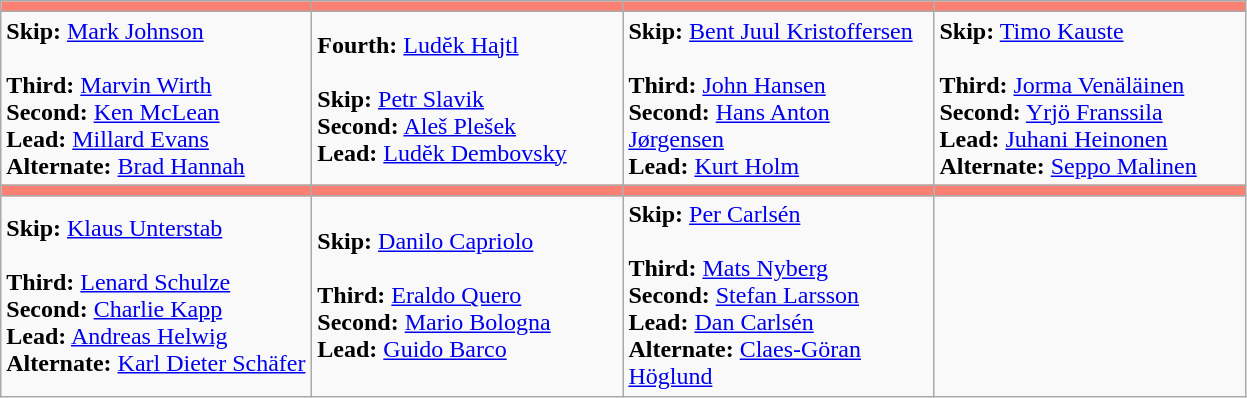<table class="wikitable">
<tr>
<th style="background: #FA8072;" width="200"></th>
<th style="background: #FA8072;" width="200"></th>
<th style="background: #FA8072;" width="200"></th>
<th style="background: #FA8072;" width="200"></th>
</tr>
<tr>
<td><strong>Skip:</strong> <a href='#'>Mark Johnson</a> <br><br><strong>Third:</strong> <a href='#'>Marvin Wirth</a> <br>
<strong>Second:</strong> <a href='#'>Ken McLean</a> <br>
<strong>Lead:</strong> <a href='#'>Millard Evans</a> <br>
<strong>Alternate:</strong> <a href='#'>Brad Hannah</a></td>
<td><strong>Fourth:</strong> <a href='#'>Ludĕk Hajtl</a> <br><br><strong>Skip:</strong> <a href='#'>Petr Slavik</a> <br>
<strong>Second:</strong> <a href='#'>Aleš Plešek</a> <br>
<strong>Lead:</strong> <a href='#'>Ludĕk Dembovsky</a></td>
<td><strong>Skip:</strong> <a href='#'>Bent Juul Kristoffersen</a> <br><br><strong>Third:</strong> <a href='#'>John Hansen</a> <br>
<strong>Second:</strong> <a href='#'>Hans Anton Jørgensen</a> <br>
<strong>Lead:</strong> <a href='#'>Kurt Holm</a></td>
<td><strong>Skip:</strong> <a href='#'>Timo Kauste</a> <br><br><strong>Third:</strong> <a href='#'>Jorma Venäläinen</a> <br>
<strong>Second:</strong> <a href='#'>Yrjö Franssila</a> <br>
<strong>Lead:</strong> <a href='#'>Juhani Heinonen</a> <br>
<strong>Alternate:</strong> <a href='#'>Seppo Malinen</a></td>
</tr>
<tr>
<th style="background: #FA8072;" width="200"></th>
<th style="background: #FA8072;" width="200"></th>
<th style="background: #FA8072;" width="200"></th>
<th style="background: #FA8072;" width="200"></th>
</tr>
<tr>
<td><strong>Skip:</strong> <a href='#'>Klaus Unterstab</a> <br><br><strong>Third:</strong> <a href='#'>Lenard Schulze</a> <br>
<strong>Second:</strong> <a href='#'>Charlie Kapp</a> <br>
<strong>Lead:</strong> <a href='#'>Andreas Helwig</a> <br>
<strong>Alternate:</strong> <a href='#'>Karl Dieter Schäfer</a></td>
<td><strong>Skip:</strong> <a href='#'>Danilo Capriolo</a> <br><br><strong>Third:</strong> <a href='#'>Eraldo Quero</a> <br>
<strong>Second:</strong> <a href='#'>Mario Bologna</a> <br>
<strong>Lead:</strong> <a href='#'>Guido Barco</a></td>
<td><strong>Skip:</strong> <a href='#'>Per Carlsén</a> <br><br><strong>Third:</strong> <a href='#'>Mats Nyberg</a> <br>
<strong>Second:</strong> <a href='#'>Stefan Larsson</a> <br>
<strong>Lead:</strong> <a href='#'>Dan Carlsén</a> <br>
<strong>Alternate:</strong> <a href='#'>Claes-Göran Höglund</a></td>
<td></td>
</tr>
</table>
